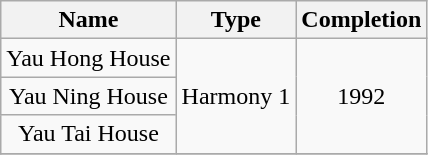<table class="wikitable" style="text-align: center">
<tr>
<th>Name</th>
<th>Type</th>
<th>Completion</th>
</tr>
<tr>
<td>Yau Hong House</td>
<td rowspan="3">Harmony 1</td>
<td rowspan="3">1992</td>
</tr>
<tr>
<td>Yau Ning House</td>
</tr>
<tr>
<td>Yau Tai House</td>
</tr>
<tr>
</tr>
</table>
